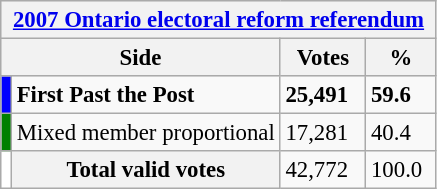<table class="wikitable" style="font-size: 95%; clear:both">
<tr style="background-color:#E9E9E9">
<th colspan=4><a href='#'>2007 Ontario electoral reform referendum</a></th>
</tr>
<tr style="background-color:#E9E9E9">
<th colspan=2 style="width: 130px">Side</th>
<th style="width: 50px">Votes</th>
<th style="width: 40px">%</th>
</tr>
<tr>
<td bgcolor="blue"></td>
<td><strong>First Past the Post</strong></td>
<td><strong>25,491</strong></td>
<td><strong>59.6</strong></td>
</tr>
<tr>
<td bgcolor="green"></td>
<td>Mixed member proportional</td>
<td>17,281</td>
<td>40.4</td>
</tr>
<tr>
<td bgcolor="white"></td>
<th>Total valid votes</th>
<td>42,772</td>
<td>100.0</td>
</tr>
</table>
